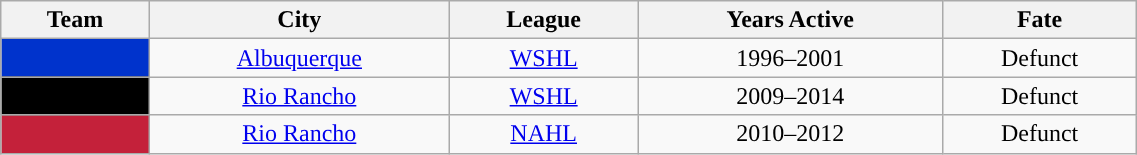<table class="wikitable sortable" width="60%">
<tr>
<th>Team</th>
<th>City</th>
<th>League</th>
<th>Years Active</th>
<th>Fate</th>
</tr>
<tr align=center>
<td style="color:white; background:#0033cc; "><strong><a href='#'></a></strong></td>
<td><a href='#'>Albuquerque</a></td>
<td><a href='#'>WSHL</a></td>
<td>1996–2001</td>
<td>Defunct</td>
</tr>
<tr align=center>
<td style="color:white; background:#000000; "><strong><a href='#'></a></strong></td>
<td><a href='#'>Rio Rancho</a></td>
<td><a href='#'>WSHL</a></td>
<td>2009–2014</td>
<td>Defunct</td>
</tr>
<tr align=center>
<td style="color:white; background:#c4213a; "><strong><a href='#'></a></strong></td>
<td><a href='#'>Rio Rancho</a></td>
<td><a href='#'>NAHL</a></td>
<td>2010–2012</td>
<td>Defunct</td>
</tr>
</table>
